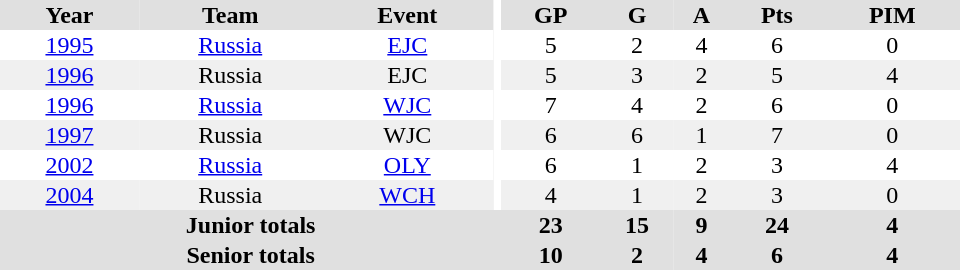<table border="0" cellpadding="1" cellspacing="0" ID="Table3" style="text-align:center; width:40em">
<tr bgcolor="#e0e0e0">
<th>Year</th>
<th>Team</th>
<th>Event</th>
<th rowspan="102" bgcolor="#ffffff"></th>
<th>GP</th>
<th>G</th>
<th>A</th>
<th>Pts</th>
<th>PIM</th>
</tr>
<tr>
<td><a href='#'>1995</a></td>
<td><a href='#'>Russia</a></td>
<td><a href='#'>EJC</a></td>
<td>5</td>
<td>2</td>
<td>4</td>
<td>6</td>
<td>0</td>
</tr>
<tr bgcolor="#f0f0f0">
<td><a href='#'>1996</a></td>
<td>Russia</td>
<td>EJC</td>
<td>5</td>
<td>3</td>
<td>2</td>
<td>5</td>
<td>4</td>
</tr>
<tr>
<td><a href='#'>1996</a></td>
<td><a href='#'>Russia</a></td>
<td><a href='#'>WJC</a></td>
<td>7</td>
<td>4</td>
<td>2</td>
<td>6</td>
<td>0</td>
</tr>
<tr bgcolor="#f0f0f0">
<td><a href='#'>1997</a></td>
<td>Russia</td>
<td>WJC</td>
<td>6</td>
<td>6</td>
<td>1</td>
<td>7</td>
<td>0</td>
</tr>
<tr>
<td><a href='#'>2002</a></td>
<td><a href='#'>Russia</a></td>
<td><a href='#'>OLY</a></td>
<td>6</td>
<td>1</td>
<td>2</td>
<td>3</td>
<td>4</td>
</tr>
<tr bgcolor="#f0f0f0">
<td><a href='#'>2004</a></td>
<td>Russia</td>
<td><a href='#'>WCH</a></td>
<td>4</td>
<td>1</td>
<td>2</td>
<td>3</td>
<td>0</td>
</tr>
<tr bgcolor="#e0e0e0">
<th colspan=4>Junior totals</th>
<th>23</th>
<th>15</th>
<th>9</th>
<th>24</th>
<th>4</th>
</tr>
<tr bgcolor="#e0e0e0">
<th colspan=4>Senior totals</th>
<th>10</th>
<th>2</th>
<th>4</th>
<th>6</th>
<th>4</th>
</tr>
</table>
